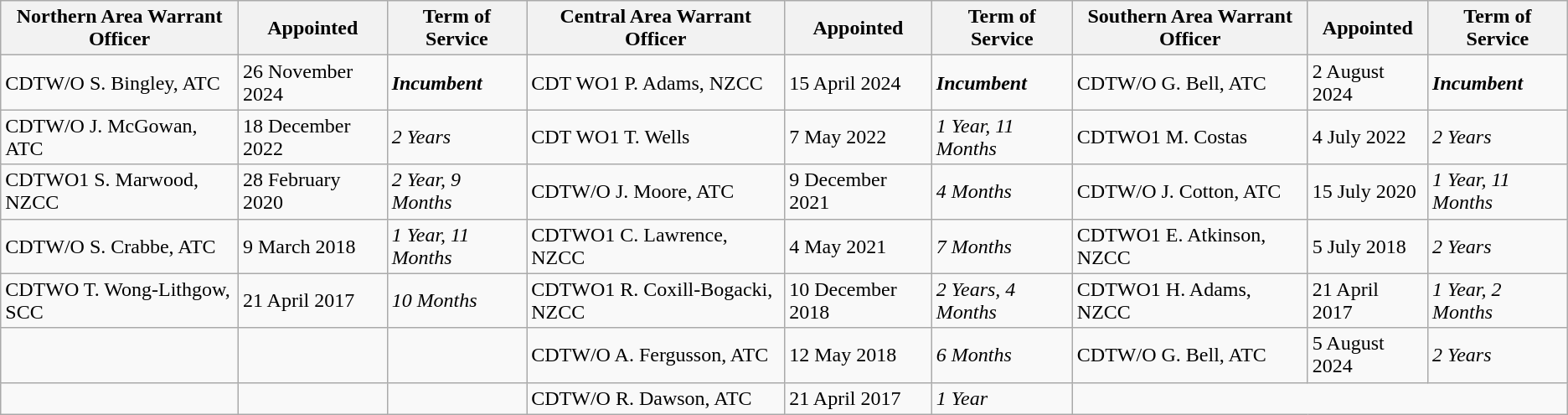<table class="wikitable mw-collapsible">
<tr>
<th>Northern Area Warrant Officer</th>
<th>Appointed</th>
<th>Term of Service</th>
<th>Central Area Warrant Officer</th>
<th>Appointed</th>
<th>Term of Service</th>
<th>Southern Area Warrant Officer</th>
<th>Appointed</th>
<th>Term of Service</th>
</tr>
<tr>
<td>CDTW/O S. Bingley, ATC</td>
<td>26 November 2024</td>
<td><strong><em>Incumbent</em></strong></td>
<td>CDT WO1 P. Adams, NZCC</td>
<td>15 April 2024</td>
<td><strong><em>Incumbent</em></strong></td>
<td>CDTW/O G. Bell, ATC</td>
<td>2 August 2024</td>
<td><strong><em>Incumbent</em></strong></td>
</tr>
<tr>
<td>CDTW/O J. McGowan, ATC</td>
<td>18 December 2022</td>
<td><em>2 Years</em></td>
<td>CDT WO1 T. Wells</td>
<td>7 May 2022</td>
<td><em>1 Year, 11 Months</em></td>
<td>CDTWO1 M. Costas</td>
<td>4 July 2022</td>
<td><em>2 Years</em></td>
</tr>
<tr>
<td>CDTWO1 S. Marwood, NZCC</td>
<td>28 February 2020</td>
<td><em>2 Year, 9 Months</em></td>
<td>CDTW/O J. Moore, ATC</td>
<td>9 December 2021</td>
<td><em>4 Months</em></td>
<td>CDTW/O J. Cotton, ATC</td>
<td>15 July 2020</td>
<td><em>1 Year, 11 Months</em></td>
</tr>
<tr>
<td>CDTW/O S. Crabbe, ATC</td>
<td>9 March 2018</td>
<td><em>1 Year, 11 Months</em></td>
<td>CDTWO1 C. Lawrence, NZCC</td>
<td>4 May 2021</td>
<td><em>7 Months</em></td>
<td>CDTWO1 E. Atkinson, NZCC</td>
<td>5 July 2018</td>
<td><em>2 Years</em></td>
</tr>
<tr>
<td>CDTWO T. Wong-Lithgow, SCC</td>
<td>21 April 2017</td>
<td><em>10 Months</em></td>
<td>CDTWO1 R. Coxill-Bogacki, NZCC</td>
<td>10 December 2018</td>
<td><em>2 Years, 4 Months</em></td>
<td>CDTWO1 H. Adams, NZCC</td>
<td>21 April 2017</td>
<td><em>1 Year, 2 Months</em></td>
</tr>
<tr>
<td></td>
<td></td>
<td></td>
<td>CDTW/O A. Fergusson, ATC</td>
<td>12 May 2018</td>
<td><em>6 Months</em></td>
<td>CDTW/O G. Bell, ATC</td>
<td>5 August 2024</td>
<td><em>2 Years</em></td>
</tr>
<tr>
<td></td>
<td></td>
<td></td>
<td>CDTW/O R. Dawson, ATC</td>
<td>21 April 2017</td>
<td><em>1 Year</em></td>
<td colspan="3"></td>
</tr>
</table>
